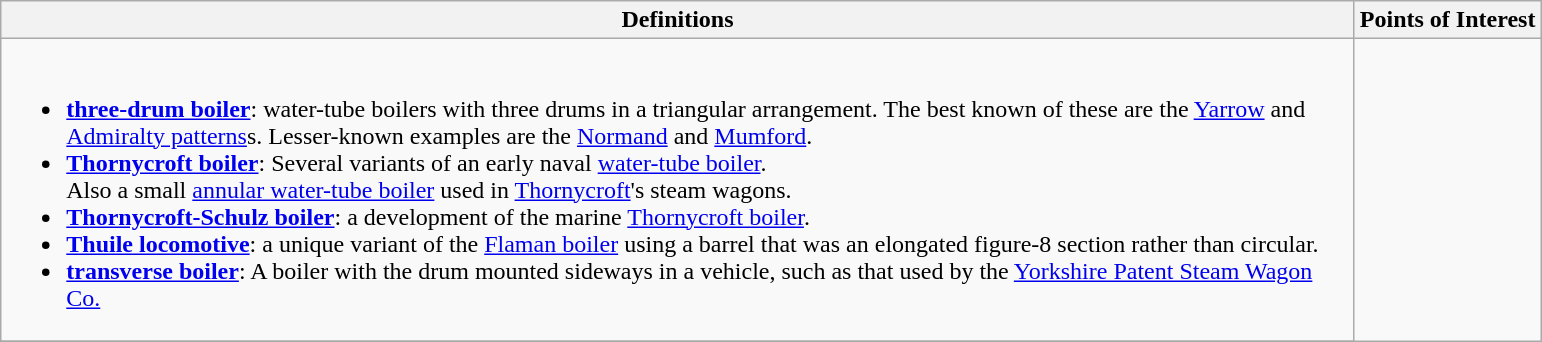<table class="wikitable">
<tr>
<th>Definitions </th>
<th>Points of Interest </th>
</tr>
<tr>
<td width="895"><br><ul><li><strong><a href='#'>three-drum boiler</a></strong>: water-tube boilers with three drums in a triangular arrangement. The best known of these are the <a href='#'>Yarrow</a> and <a href='#'>Admiralty patterns</a>s. Lesser-known examples are the <a href='#'>Normand</a> and <a href='#'>Mumford</a>.</li><li><strong><a href='#'>Thornycroft boiler</a></strong>: Several variants of an early naval <a href='#'>water-tube boiler</a>. <br>Also a small <a href='#'>annular water-tube boiler</a> used in <a href='#'>Thornycroft</a>'s steam wagons.</li><li><strong><a href='#'>Thornycroft-Schulz boiler</a></strong>: a development of the marine <a href='#'>Thornycroft boiler</a>.</li><li><strong><a href='#'>Thuile locomotive</a></strong>: a unique variant of the <a href='#'>Flaman boiler</a> using a barrel that was an elongated figure-8 section rather than circular.</li><li><strong><a href='#'>transverse boiler</a></strong>: A boiler with the drum mounted sideways in a vehicle, such as that used by the <a href='#'>Yorkshire Patent Steam Wagon Co.</a></li></ul></td>
</tr>
<tr>
</tr>
</table>
